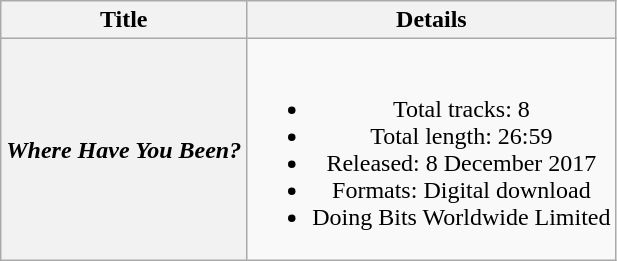<table class="wikitable plainrowheaders" style="text-align:center;">
<tr>
<th scope="col">Title</th>
<th scope="col">Details</th>
</tr>
<tr>
<th scope="row"><em>Where Have You Been?</em></th>
<td><br><ul><li>Total tracks: 8</li><li>Total length: 26:59</li><li>Released: 8 December 2017</li><li>Formats: Digital download</li><li>Doing Bits Worldwide Limited</li></ul></td>
</tr>
</table>
